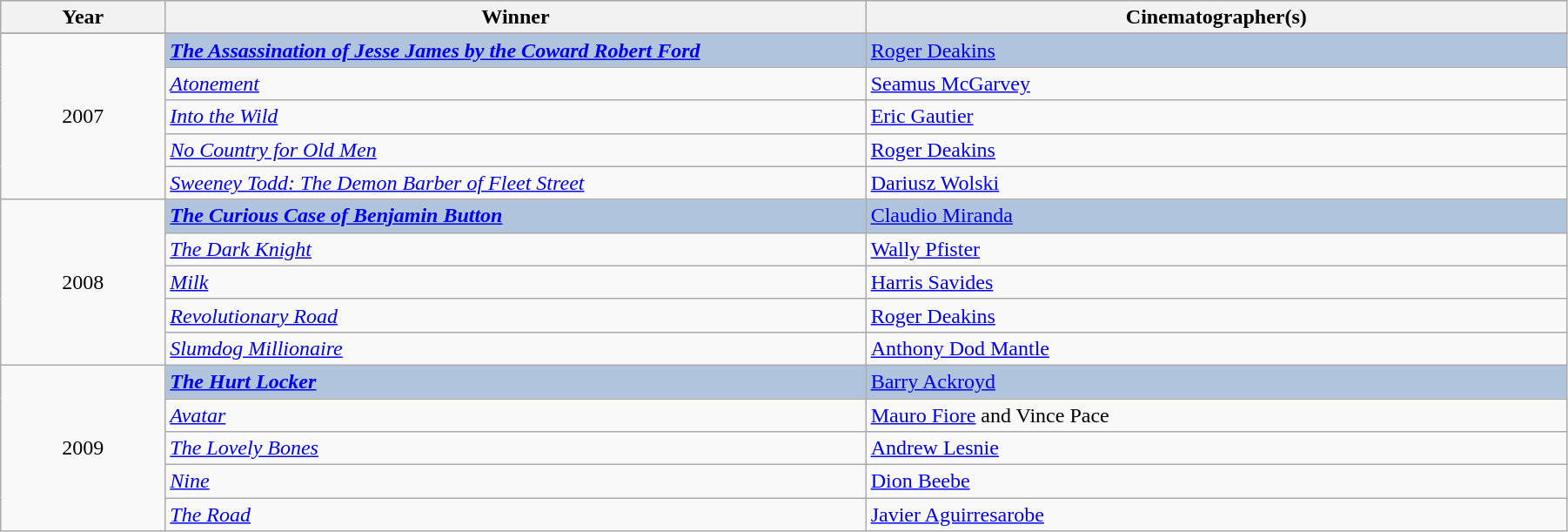<table class="wikitable" width="95%" cellpadding="5">
<tr>
<th width="100"><strong>Year</strong></th>
<th width="450"><strong>Winner</strong></th>
<th width="450"><strong>Cinematographer(s)</strong></th>
</tr>
<tr>
</tr>
<tr>
<td rowspan="5" style="text-align:center;">2007</td>
<td style="background:#B0C4DE;"><strong><em><a href='#'>The Assassination of Jesse James by the Coward Robert Ford</a></em></strong></td>
<td style="background:#B0C4DE;"><a href='#'>Roger Deakins</a></td>
</tr>
<tr>
<td><em><a href='#'>Atonement</a></em></td>
<td><a href='#'>Seamus McGarvey</a></td>
</tr>
<tr>
<td><em><a href='#'>Into the Wild</a></em></td>
<td><a href='#'>Eric Gautier</a></td>
</tr>
<tr>
<td><em><a href='#'>No Country for Old Men</a></em></td>
<td><a href='#'>Roger Deakins</a></td>
</tr>
<tr>
<td><em><a href='#'>Sweeney Todd: The Demon Barber of Fleet Street</a></em></td>
<td><a href='#'>Dariusz Wolski</a></td>
</tr>
<tr>
<td rowspan="5" style="text-align:center;">2008</td>
<td style="background:#B0C4DE;"><strong><em><a href='#'>The Curious Case of Benjamin Button</a></em></strong></td>
<td style="background:#B0C4DE;"><a href='#'>Claudio Miranda</a></td>
</tr>
<tr>
<td><em><a href='#'>The Dark Knight</a></em></td>
<td><a href='#'>Wally Pfister</a></td>
</tr>
<tr>
<td><em><a href='#'>Milk</a></em></td>
<td><a href='#'>Harris Savides</a></td>
</tr>
<tr>
<td><em><a href='#'>Revolutionary Road</a></em></td>
<td><a href='#'>Roger Deakins</a></td>
</tr>
<tr>
<td><em><a href='#'>Slumdog Millionaire</a></em></td>
<td><a href='#'>Anthony Dod Mantle</a></td>
</tr>
<tr>
<td rowspan="5" style="text-align:center;">2009</td>
<td style="background:#B0C4DE;"><strong><em><a href='#'>The Hurt Locker</a></em></strong></td>
<td style="background:#B0C4DE;"><a href='#'>Barry Ackroyd</a></td>
</tr>
<tr>
<td><em><a href='#'>Avatar</a></em></td>
<td><a href='#'>Mauro Fiore</a> and Vince Pace</td>
</tr>
<tr>
<td><em><a href='#'>The Lovely Bones</a></em></td>
<td><a href='#'>Andrew Lesnie</a></td>
</tr>
<tr>
<td><em><a href='#'>Nine</a></em></td>
<td><a href='#'>Dion Beebe</a></td>
</tr>
<tr>
<td><em><a href='#'>The Road</a></em></td>
<td><a href='#'>Javier Aguirresarobe</a></td>
</tr>
</table>
